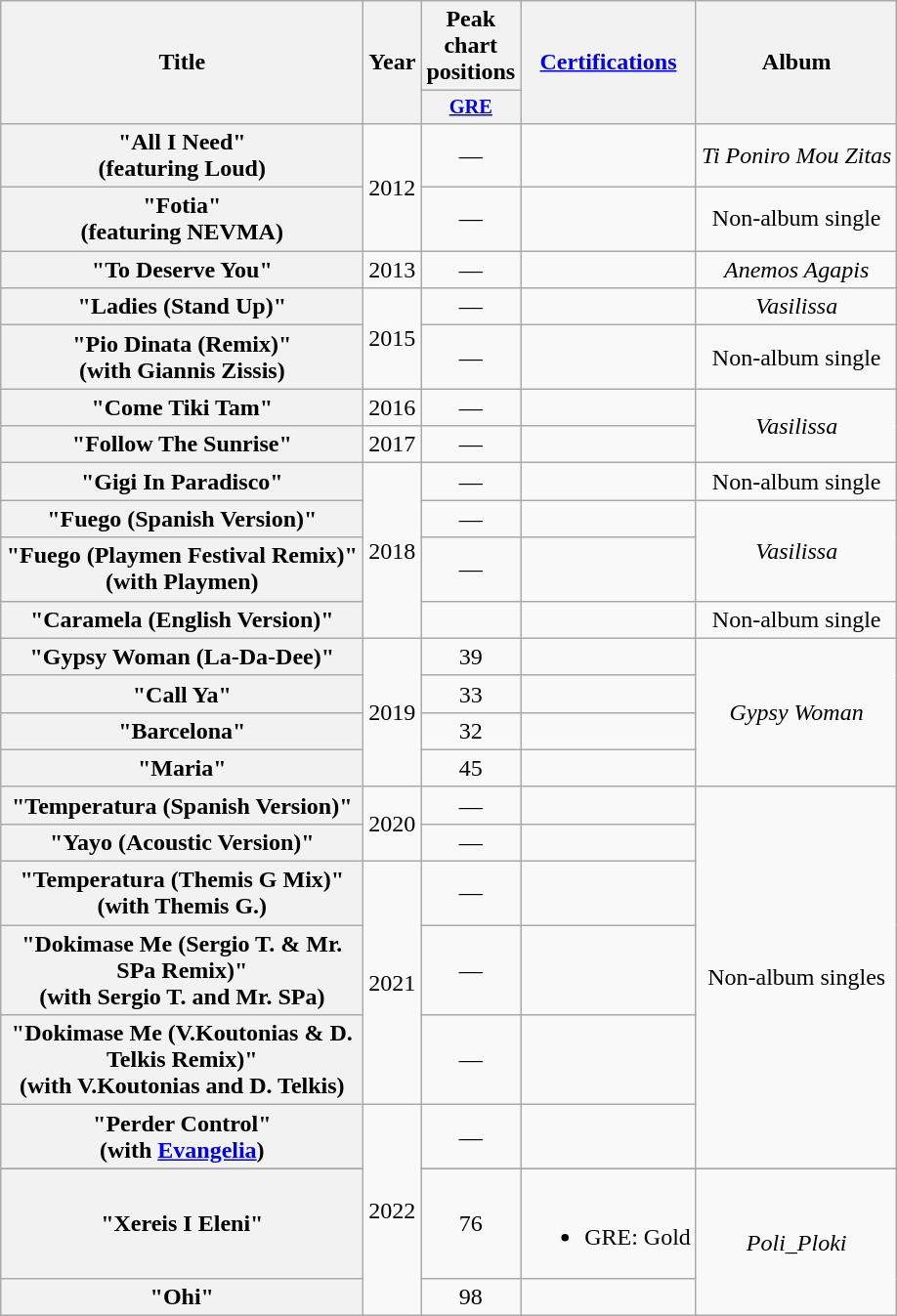<table class="wikitable plainrowheaders" style="text-align:center;">
<tr>
<th scope="col" rowspan="2" style="width:15em;">Title</th>
<th scope="col" rowspan="2" style="width:2em;">Year</th>
<th scope="col">Peak chart positions</th>
<th scope="col" rowspan="2"><a href='#'>Certifications</a></th>
<th scope="col" rowspan="2">Album</th>
</tr>
<tr>
<th scope="col" style="width:3em;font-size:85%;"><a href='#'>GRE</a><br></th>
</tr>
<tr>
<th scope="row">"All I Need"<br><span>(featuring Loud)</span></th>
<td rowspan="2">2012</td>
<td>—</td>
<td></td>
<td><em>Ti Poniro Mou Zitas</em></td>
</tr>
<tr>
<th scope="row">"Fotia"<br><span>(featuring NEVMA)</span></th>
<td>—</td>
<td></td>
<td>Non-album single</td>
</tr>
<tr>
<th scope="row">"To Deserve You"</th>
<td>2013</td>
<td>—</td>
<td></td>
<td><em>Anemos Agapis</em></td>
</tr>
<tr>
<th scope="row">"Ladies (Stand Up)"</th>
<td rowspan="2">2015</td>
<td>—</td>
<td></td>
<td><em>Vasilissa</em></td>
</tr>
<tr>
<th scope="row">"Pio Dinata (Remix)"<br><span>(with Giannis Zissis)</span></th>
<td>—</td>
<td></td>
<td>Non-album single</td>
</tr>
<tr>
<th scope="row">"Come Tiki Tam"</th>
<td>2016</td>
<td>—</td>
<td></td>
<td rowspan="2"><em>Vasilissa</em></td>
</tr>
<tr>
<th scope="row">"Follow The Sunrise"</th>
<td>2017</td>
<td>—</td>
<td></td>
</tr>
<tr>
<th scope="row">"Gigi In Paradisco"</th>
<td rowspan="4">2018</td>
<td>—</td>
<td></td>
<td>Non-album single</td>
</tr>
<tr>
<th scope="row">"Fuego (Spanish Version)"</th>
<td>—</td>
<td></td>
<td rowspan="2"><em>Vasilissa</em></td>
</tr>
<tr>
<th scope="row">"Fuego (Playmen Festival Remix)"<br><span>(with Playmen)</span></th>
<td>—</td>
<td></td>
</tr>
<tr>
<th scope="row">"Caramela (English Version)"</th>
<td></td>
<td></td>
<td>Non-album single</td>
</tr>
<tr>
<th scope="row">"Gypsy Woman (La-Da-Dee)"</th>
<td rowspan="4">2019</td>
<td>39</td>
<td></td>
<td rowspan="4"><em>Gypsy Woman</em></td>
</tr>
<tr>
<th scope="row">"Call Ya"</th>
<td>33</td>
<td></td>
</tr>
<tr>
<th scope="row">"Barcelona"</th>
<td>32</td>
<td></td>
</tr>
<tr>
<th scope="row">"Maria"</th>
<td>45</td>
<td></td>
</tr>
<tr>
<th scope="row">"Temperatura (Spanish Version)"</th>
<td rowspan="2">2020</td>
<td>—</td>
<td></td>
<td rowspan="6">Non-album singles</td>
</tr>
<tr>
<th scope="row">"Yayo (Acoustic Version)"</th>
<td>—</td>
<td></td>
</tr>
<tr>
<th scope="row">"Temperatura (Themis G Mix)"<br><span>(with Themis G.)</span></th>
<td rowspan="3">2021</td>
<td>—</td>
<td></td>
</tr>
<tr>
<th scope="row">"Dokimase Me (Sergio T. & Mr. SPa Remix)"<br><span>(with Sergio T. and Mr. SPa)</span></th>
<td>—</td>
<td></td>
</tr>
<tr>
<th scope="row">"Dokimase Me (V.Koutonias & D. Telkis Remix)"<br><span>(with V.Koutonias and D. Telkis)</span></th>
<td>—</td>
<td></td>
</tr>
<tr>
<th scope="row">"Perder Control"<br><span>(with <a href='#'>Evangelia</a>)</span></th>
<td rowspan="5">2022</td>
<td>—</td>
<td></td>
</tr>
<tr>
</tr>
<tr>
<th scope="row">"Xereis I Eleni"</th>
<td>76</td>
<td><br><ul><li>GRE: Gold</li></ul></td>
<td rowspan="2"><em>Poli_Ploki</em></td>
</tr>
<tr>
<th scope="row">"Ohi"</th>
<td>98</td>
<td></td>
</tr>
</table>
